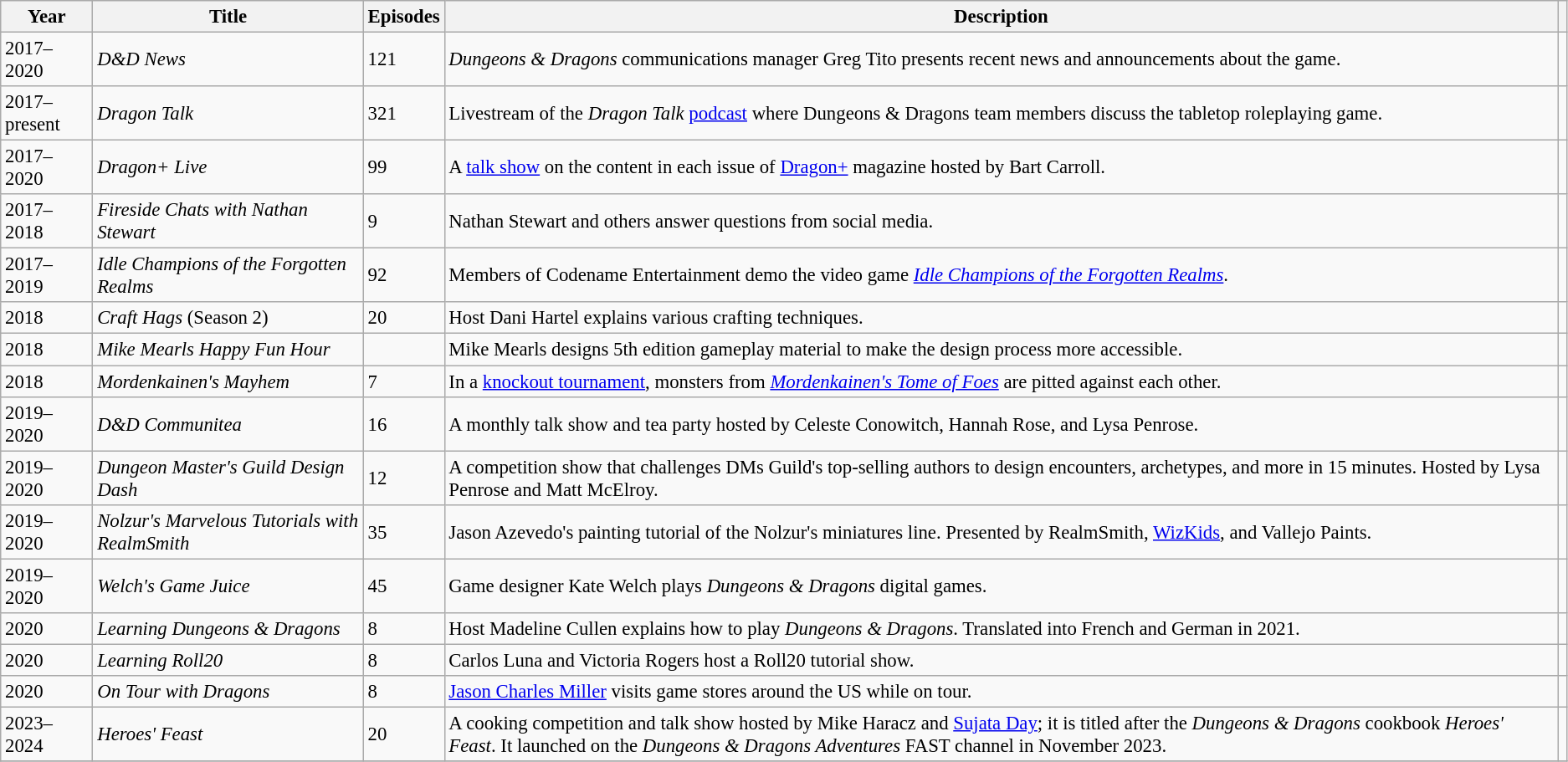<table class="wikitable sortable" style="margins:auto; width=95%; font-size: 95%;">
<tr>
<th>Year</th>
<th>Title</th>
<th>Episodes</th>
<th>Description</th>
<th></th>
</tr>
<tr>
<td>2017–2020</td>
<td><em>D&D News</em></td>
<td>121</td>
<td><em>Dungeons & Dragons</em> communications manager Greg Tito presents recent news and announcements about the game.</td>
<td></td>
</tr>
<tr>
<td>2017–present</td>
<td><em>Dragon Talk</em></td>
<td>321</td>
<td>Livestream of the <em>Dragon Talk</em> <a href='#'>podcast</a> where Dungeons & Dragons team members discuss the tabletop roleplaying game.</td>
<td></td>
</tr>
<tr>
<td>2017–2020</td>
<td><em>Dragon+ Live</em></td>
<td>99</td>
<td>A <a href='#'>talk show</a> on the content in each issue of <a href='#'>Dragon+</a> magazine hosted by Bart Carroll.</td>
<td></td>
</tr>
<tr>
<td>2017–2018</td>
<td><em>Fireside Chats with Nathan Stewart</em></td>
<td>9</td>
<td>Nathan Stewart and others answer questions from social media.</td>
<td></td>
</tr>
<tr>
<td>2017–2019</td>
<td><em>Idle Champions of the Forgotten Realms</em></td>
<td>92</td>
<td>Members of Codename Entertainment demo the video game <em><a href='#'>Idle Champions of the Forgotten Realms</a></em>.</td>
<td></td>
</tr>
<tr>
<td>2018</td>
<td><em>Craft Hags</em> (Season 2)</td>
<td>20</td>
<td>Host Dani Hartel explains various crafting techniques.</td>
<td></td>
</tr>
<tr>
<td>2018</td>
<td><em>Mike Mearls Happy Fun Hour</em></td>
<td></td>
<td>Mike Mearls designs 5th edition gameplay material to make the design process more accessible.</td>
<td></td>
</tr>
<tr>
<td>2018</td>
<td><em>Mordenkainen's Mayhem</em></td>
<td>7</td>
<td>In a <a href='#'>knockout tournament</a>, monsters from <em><a href='#'>Mordenkainen's Tome of Foes</a></em> are pitted against each other.</td>
<td></td>
</tr>
<tr>
<td>2019–2020</td>
<td><em>D&D Communitea</em></td>
<td>16</td>
<td>A monthly talk show and tea party hosted by Celeste Conowitch, Hannah Rose, and Lysa Penrose.</td>
<td></td>
</tr>
<tr>
<td>2019–2020</td>
<td><em>Dungeon Master's Guild Design Dash</em></td>
<td>12</td>
<td>A competition show that challenges DMs Guild's top-selling authors to design encounters, archetypes, and more in 15 minutes. Hosted by Lysa Penrose and Matt McElroy.</td>
<td></td>
</tr>
<tr>
<td>2019–2020</td>
<td><em>Nolzur's Marvelous Tutorials with RealmSmith</em></td>
<td>35</td>
<td>Jason Azevedo's painting tutorial of the Nolzur's miniatures line. Presented by RealmSmith, <a href='#'>WizKids</a>, and Vallejo Paints.</td>
<td></td>
</tr>
<tr>
<td>2019–2020</td>
<td><em>Welch's Game Juice</em></td>
<td>45</td>
<td>Game designer Kate Welch plays <em>Dungeons & Dragons</em> digital games.</td>
<td></td>
</tr>
<tr>
<td>2020</td>
<td><em>Learning Dungeons & Dragons</em></td>
<td>8</td>
<td>Host Madeline Cullen explains how to play <em>Dungeons & Dragons</em>. Translated into French and German in 2021.</td>
<td></td>
</tr>
<tr>
<td>2020</td>
<td><em>Learning Roll20</em></td>
<td>8</td>
<td>Carlos Luna and Victoria Rogers host a Roll20 tutorial show.</td>
<td></td>
</tr>
<tr>
<td>2020</td>
<td><em>On Tour with Dragons</em></td>
<td>8</td>
<td><a href='#'>Jason Charles Miller</a> visits game stores around the US while on tour.</td>
<td></td>
</tr>
<tr>
<td>2023–2024</td>
<td><em>Heroes' Feast</em></td>
<td>20</td>
<td>A cooking competition and talk show hosted by Mike Haracz and <a href='#'>Sujata Day</a>; it is titled after the <em>Dungeons & Dragons</em> cookbook <em>Heroes' Feast</em>. It launched on the <em>Dungeons & Dragons Adventures</em> FAST channel in November 2023.</td>
<td></td>
</tr>
<tr>
</tr>
</table>
